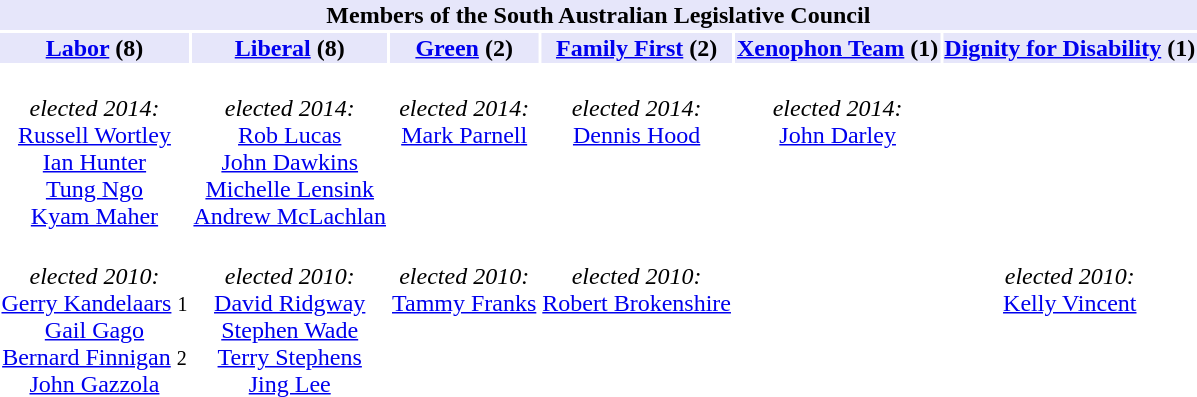<table class="toccolours" style="table-layout:fixed;">
<tr>
<th colspan="6" style="background:lavender">Members of the South Australian Legislative Council</th>
</tr>
<tr style="background:lavender">
<th><a href='#'>Labor</a> (8)</th>
<th><a href='#'>Liberal</a> (8)</th>
<th><a href='#'>Green</a> (2)</th>
<th><a href='#'>Family First</a> (2)</th>
<th><a href='#'>Xenophon Team</a> (1)</th>
<th><a href='#'>Dignity for Disability</a> (1)</th>
</tr>
<tr style="vertical-align:top; text-align:center;">
<td><br><em>elected 2014:</em><br>
<a href='#'>Russell Wortley</a><br>
<a href='#'>Ian Hunter</a><br>
<a href='#'>Tung Ngo</a><br>
<a href='#'>Kyam Maher</a><br></td>
<td><br><em>elected 2014:</em><br>
<a href='#'>Rob Lucas</a><br>
<a href='#'>John Dawkins</a><br>
<a href='#'>Michelle Lensink</a><br>
<a href='#'>Andrew McLachlan</a><br></td>
<td><br><em>elected 2014:</em><br>
<a href='#'>Mark Parnell</a><br></td>
<td><br><em>elected 2014:</em><br>
<a href='#'>Dennis Hood</a><br></td>
<td><br><em>elected 2014:</em><br>
<a href='#'>John Darley</a><br></td>
</tr>
<tr style="vertical-align:top; text-align:center;">
<td><br><em>elected 2010:</em><br>
<a href='#'>Gerry Kandelaars</a> <small>1</small><br>
<a href='#'>Gail Gago</a><br>
<a href='#'>Bernard Finnigan</a> <small>2</small><br>
<a href='#'>John Gazzola</a><br></td>
<td><br><em>elected 2010:</em><br>
<a href='#'>David Ridgway</a><br>
<a href='#'>Stephen Wade</a><br>
<a href='#'>Terry Stephens</a><br>
<a href='#'>Jing Lee</a><br></td>
<td><br><em>elected 2010:</em><br>
<a href='#'>Tammy Franks</a><br></td>
<td><br><em>elected 2010:</em><br>
<a href='#'>Robert Brokenshire</a><br></td>
<td></td>
<td><br><em>elected 2010:</em><br>
<a href='#'>Kelly Vincent</a><br></td>
</tr>
<tr style="vertical-align:top; text-align:center;">
</tr>
</table>
